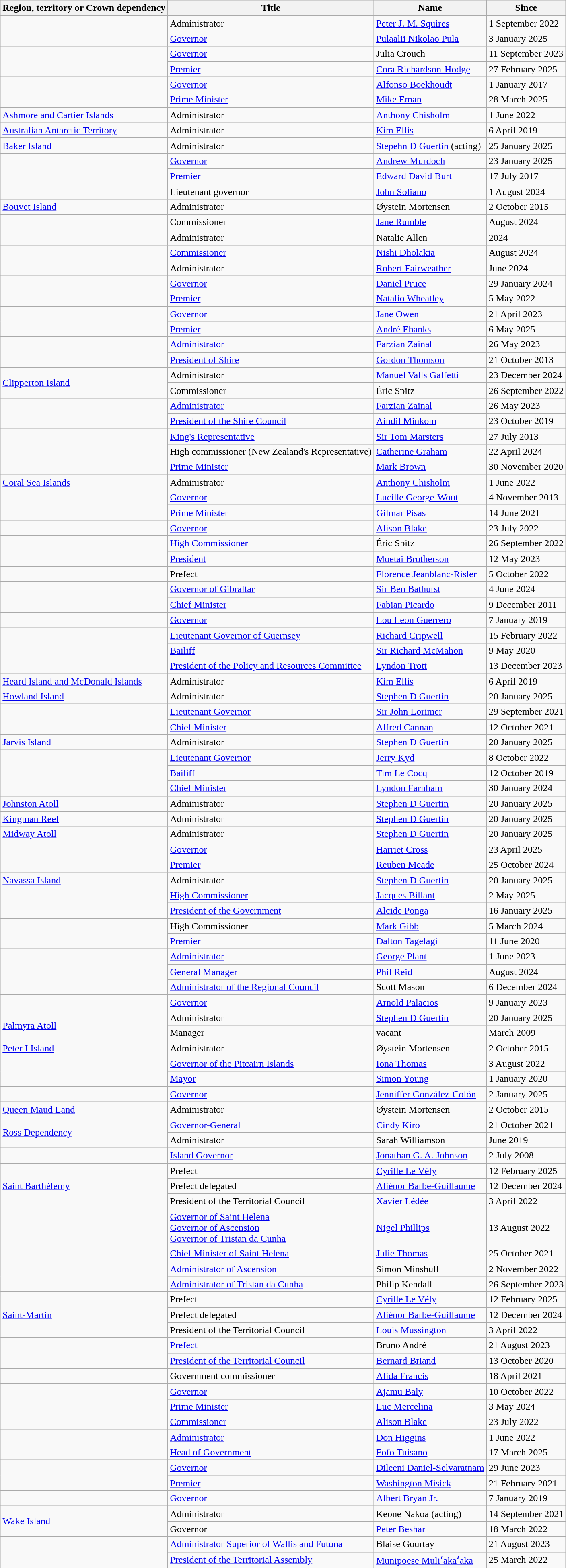<table class="wikitable sortable">
<tr>
<th>Region, territory or Crown dependency</th>
<th>Title</th>
<th>Name</th>
<th>Since</th>
</tr>
<tr>
<td></td>
<td>Administrator</td>
<td><a href='#'>Peter J. M. Squires</a></td>
<td>1 September 2022</td>
</tr>
<tr>
<td></td>
<td><a href='#'>Governor</a></td>
<td><a href='#'>Pulaalii Nikolao Pula</a></td>
<td>3 January 2025</td>
</tr>
<tr>
<td rowspan="2"></td>
<td><a href='#'>Governor</a></td>
<td>Julia Crouch</td>
<td>11 September 2023</td>
</tr>
<tr>
<td><a href='#'>Premier</a></td>
<td><a href='#'>Cora Richardson-Hodge</a></td>
<td>27 February 2025</td>
</tr>
<tr>
<td rowspan="2"></td>
<td><a href='#'>Governor</a></td>
<td><a href='#'>Alfonso Boekhoudt</a></td>
<td>1 January 2017</td>
</tr>
<tr>
<td><a href='#'>Prime Minister</a></td>
<td><a href='#'>Mike Eman</a></td>
<td>28 March 2025</td>
</tr>
<tr>
<td> <a href='#'>Ashmore and Cartier Islands</a></td>
<td>Administrator</td>
<td><a href='#'>Anthony Chisholm</a></td>
<td>1 June 2022</td>
</tr>
<tr>
<td> <a href='#'>Australian Antarctic Territory</a></td>
<td>Administrator</td>
<td><a href='#'>Kim Ellis</a></td>
<td>6 April 2019</td>
</tr>
<tr>
<td> <a href='#'>Baker Island</a></td>
<td>Administrator</td>
<td><a href='#'>Stepehn D Guertin</a> (acting)</td>
<td>25 January 2025</td>
</tr>
<tr>
<td rowspan="2"></td>
<td><a href='#'>Governor</a></td>
<td><a href='#'>Andrew Murdoch</a></td>
<td>23 January 2025</td>
</tr>
<tr>
<td><a href='#'>Premier</a></td>
<td><a href='#'>Edward David Burt</a></td>
<td>17 July 2017</td>
</tr>
<tr>
<td></td>
<td>Lieutenant governor</td>
<td><a href='#'>John Soliano</a></td>
<td>1 August 2024</td>
</tr>
<tr>
<td> <a href='#'>Bouvet Island</a></td>
<td>Administrator</td>
<td>Øystein Mortensen</td>
<td>2 October 2015</td>
</tr>
<tr>
<td rowspan="2"></td>
<td>Commissioner</td>
<td><a href='#'>Jane Rumble</a></td>
<td>August 2024</td>
</tr>
<tr>
<td>Administrator</td>
<td>Natalie Allen</td>
<td>2024</td>
</tr>
<tr>
<td rowspan="2"></td>
<td><a href='#'>Commissioner</a></td>
<td><a href='#'>Nishi Dholakia</a></td>
<td>August 2024</td>
</tr>
<tr>
<td>Administrator</td>
<td><a href='#'>Robert Fairweather</a></td>
<td>June 2024</td>
</tr>
<tr>
<td rowspan="2"></td>
<td><a href='#'>Governor</a></td>
<td><a href='#'>Daniel Pruce</a></td>
<td>29 January 2024</td>
</tr>
<tr>
<td><a href='#'>Premier</a></td>
<td><a href='#'>Natalio Wheatley</a></td>
<td>5 May 2022</td>
</tr>
<tr>
<td rowspan="2"></td>
<td><a href='#'>Governor</a></td>
<td><a href='#'>Jane Owen</a></td>
<td>21 April 2023</td>
</tr>
<tr>
<td><a href='#'>Premier</a></td>
<td><a href='#'>André Ebanks</a></td>
<td>6 May 2025</td>
</tr>
<tr>
<td rowspan="2"></td>
<td><a href='#'>Administrator</a></td>
<td><a href='#'>Farzian Zainal</a></td>
<td>26 May 2023</td>
</tr>
<tr>
<td><a href='#'>President of Shire</a></td>
<td><a href='#'>Gordon Thomson</a></td>
<td>21 October 2013</td>
</tr>
<tr>
<td rowspan="2"> <a href='#'>Clipperton Island</a></td>
<td>Administrator</td>
<td><a href='#'>Manuel Valls Galfetti</a></td>
<td>23 December 2024</td>
</tr>
<tr>
<td>Commissioner</td>
<td>Éric Spitz</td>
<td>26 September 2022</td>
</tr>
<tr>
<td rowspan="2"></td>
<td><a href='#'>Administrator</a></td>
<td><a href='#'>Farzian Zainal</a></td>
<td>26 May 2023</td>
</tr>
<tr>
<td><a href='#'>President of the Shire Council</a></td>
<td><a href='#'>Aindil Minkom</a></td>
<td>23 October 2019</td>
</tr>
<tr>
<td rowspan="3"></td>
<td><a href='#'>King's Representative</a></td>
<td><a href='#'>Sir Tom Marsters</a></td>
<td>27 July 2013</td>
</tr>
<tr>
<td>High commissioner (New Zealand's Representative)</td>
<td><a href='#'>Catherine Graham</a></td>
<td>22 April 2024</td>
</tr>
<tr>
<td><a href='#'>Prime Minister</a></td>
<td><a href='#'>Mark Brown</a></td>
<td>30 November 2020</td>
</tr>
<tr>
<td> <a href='#'>Coral Sea Islands</a></td>
<td>Administrator</td>
<td><a href='#'>Anthony Chisholm</a></td>
<td>1 June 2022</td>
</tr>
<tr>
<td rowspan="2"></td>
<td><a href='#'>Governor</a></td>
<td><a href='#'>Lucille George-Wout</a></td>
<td>4 November 2013</td>
</tr>
<tr>
<td><a href='#'>Prime Minister</a></td>
<td><a href='#'>Gilmar Pisas</a></td>
<td>14 June 2021</td>
</tr>
<tr>
<td></td>
<td><a href='#'>Governor</a></td>
<td><a href='#'>Alison Blake</a></td>
<td>23 July 2022</td>
</tr>
<tr>
<td rowspan="2"></td>
<td><a href='#'>High Commissioner</a></td>
<td>Éric Spitz</td>
<td>26 September 2022</td>
</tr>
<tr>
<td><a href='#'>President</a></td>
<td><a href='#'>Moetai Brotherson</a></td>
<td>12 May 2023</td>
</tr>
<tr>
<td></td>
<td>Prefect</td>
<td><a href='#'>Florence Jeanblanc-Risler</a></td>
<td>5 October 2022</td>
</tr>
<tr>
<td rowspan="2"></td>
<td><a href='#'>Governor of Gibraltar</a></td>
<td><a href='#'>Sir Ben Bathurst</a></td>
<td>4 June 2024</td>
</tr>
<tr>
<td><a href='#'>Chief Minister</a></td>
<td><a href='#'>Fabian Picardo</a></td>
<td>9 December 2011</td>
</tr>
<tr>
<td></td>
<td><a href='#'>Governor</a></td>
<td><a href='#'>Lou Leon Guerrero</a></td>
<td>7 January 2019</td>
</tr>
<tr>
<td rowspan="3"></td>
<td><a href='#'>Lieutenant Governor of Guernsey</a></td>
<td><a href='#'>Richard Cripwell</a></td>
<td>15 February 2022</td>
</tr>
<tr>
<td><a href='#'>Bailiff</a></td>
<td><a href='#'>Sir Richard McMahon</a></td>
<td>9 May 2020</td>
</tr>
<tr>
<td><a href='#'>President of the Policy and Resources Committee</a></td>
<td><a href='#'>Lyndon Trott</a></td>
<td>13 December 2023</td>
</tr>
<tr>
<td> <a href='#'>Heard Island and McDonald Islands</a></td>
<td>Administrator</td>
<td><a href='#'>Kim Ellis</a></td>
<td>6 April 2019</td>
</tr>
<tr>
<td> <a href='#'>Howland Island</a></td>
<td>Administrator</td>
<td><a href='#'>Stephen D Guertin</a></td>
<td>20 January 2025</td>
</tr>
<tr>
<td rowspan="2"></td>
<td><a href='#'>Lieutenant Governor</a></td>
<td><a href='#'>Sir John Lorimer</a></td>
<td>29 September 2021</td>
</tr>
<tr>
<td><a href='#'>Chief Minister</a></td>
<td><a href='#'>Alfred Cannan</a></td>
<td>12 October 2021</td>
</tr>
<tr>
<td> <a href='#'>Jarvis Island</a></td>
<td>Administrator</td>
<td><a href='#'>Stephen D Guertin</a></td>
<td>20 January 2025</td>
</tr>
<tr>
<td rowspan="3"></td>
<td><a href='#'>Lieutenant Governor</a></td>
<td><a href='#'>Jerry Kyd</a></td>
<td>8 October 2022</td>
</tr>
<tr>
<td><a href='#'>Bailiff</a></td>
<td><a href='#'>Tim Le Cocq</a></td>
<td>12 October 2019</td>
</tr>
<tr>
<td><a href='#'>Chief Minister</a></td>
<td><a href='#'>Lyndon Farnham</a></td>
<td>30 January 2024</td>
</tr>
<tr>
<td> <a href='#'>Johnston Atoll</a></td>
<td>Administrator</td>
<td><a href='#'>Stephen D Guertin</a></td>
<td>20 January 2025</td>
</tr>
<tr>
<td> <a href='#'>Kingman Reef</a></td>
<td>Administrator</td>
<td><a href='#'>Stephen D Guertin</a></td>
<td>20 January 2025</td>
</tr>
<tr>
<td> <a href='#'>Midway Atoll</a></td>
<td>Administrator</td>
<td><a href='#'>Stephen D Guertin</a></td>
<td>20 January 2025</td>
</tr>
<tr>
<td rowspan="2"></td>
<td><a href='#'>Governor</a></td>
<td><a href='#'>Harriet Cross</a></td>
<td>23 April 2025</td>
</tr>
<tr>
<td><a href='#'>Premier</a></td>
<td><a href='#'>Reuben Meade</a></td>
<td>25 October 2024</td>
</tr>
<tr>
<td> <a href='#'>Navassa Island</a></td>
<td>Administrator</td>
<td><a href='#'>Stephen D Guertin</a></td>
<td>20 January 2025</td>
</tr>
<tr>
<td rowspan="2"></td>
<td><a href='#'>High Commissioner</a></td>
<td><a href='#'>Jacques Billant</a></td>
<td>2 May 2025</td>
</tr>
<tr>
<td><a href='#'>President of the Government</a></td>
<td><a href='#'>Alcide Ponga</a></td>
<td>16 January 2025</td>
</tr>
<tr>
<td rowspan="2"></td>
<td>High Commissioner</td>
<td><a href='#'>Mark Gibb</a></td>
<td>5 March 2024</td>
</tr>
<tr>
<td><a href='#'>Premier</a></td>
<td><a href='#'>Dalton Tagelagi</a></td>
<td>11 June 2020</td>
</tr>
<tr>
<td rowspan="3"></td>
<td><a href='#'>Administrator</a></td>
<td><a href='#'>George Plant</a></td>
<td>1 June 2023</td>
</tr>
<tr>
<td><a href='#'>General Manager</a></td>
<td><a href='#'>Phil Reid</a></td>
<td>August 2024</td>
</tr>
<tr>
<td><a href='#'>Administrator of the Regional Council</a></td>
<td>Scott Mason</td>
<td>6 December 2024</td>
</tr>
<tr>
<td></td>
<td><a href='#'>Governor</a></td>
<td><a href='#'>Arnold Palacios</a></td>
<td>9 January 2023</td>
</tr>
<tr>
<td rowspan="2"> <a href='#'>Palmyra Atoll</a></td>
<td>Administrator</td>
<td><a href='#'>Stephen D Guertin</a></td>
<td>20 January 2025</td>
</tr>
<tr>
<td>Manager</td>
<td>vacant</td>
<td>March 2009</td>
</tr>
<tr>
<td> <a href='#'>Peter I Island</a></td>
<td>Administrator</td>
<td>Øystein Mortensen</td>
<td>2 October 2015</td>
</tr>
<tr>
<td rowspan="2"></td>
<td><a href='#'>Governor of the Pitcairn Islands</a></td>
<td><a href='#'>Iona Thomas</a></td>
<td>3 August 2022</td>
</tr>
<tr>
<td><a href='#'>Mayor</a></td>
<td><a href='#'>Simon Young</a></td>
<td>1 January 2020</td>
</tr>
<tr>
<td></td>
<td><a href='#'>Governor</a></td>
<td><a href='#'>Jenniffer González-Colón</a></td>
<td>2 January 2025</td>
</tr>
<tr>
<td> <a href='#'>Queen Maud Land</a></td>
<td>Administrator</td>
<td>Øystein Mortensen</td>
<td>2 October 2015</td>
</tr>
<tr>
<td rowspan="2"> <a href='#'>Ross Dependency</a></td>
<td><a href='#'>Governor-General</a></td>
<td><a href='#'>Cindy Kiro</a></td>
<td>21 October 2021</td>
</tr>
<tr>
<td>Administrator</td>
<td>Sarah Williamson</td>
<td>June 2019</td>
</tr>
<tr>
<td></td>
<td><a href='#'>Island Governor</a></td>
<td><a href='#'>Jonathan G. A. Johnson</a></td>
<td>2 July 2008</td>
</tr>
<tr>
<td rowspan="3"> <a href='#'>Saint Barthélemy</a></td>
<td>Prefect</td>
<td><a href='#'>Cyrille Le Vély</a></td>
<td>12 February 2025</td>
</tr>
<tr>
<td>Prefect delegated</td>
<td><a href='#'>Aliénor Barbe-Guillaume</a></td>
<td>12 December 2024</td>
</tr>
<tr>
<td>President of the Territorial Council</td>
<td><a href='#'>Xavier Lédée</a></td>
<td>3 April 2022</td>
</tr>
<tr>
<td rowspan="4"></td>
<td><a href='#'>Governor of Saint Helena</a><br><a href='#'>Governor of Ascension</a><br><a href='#'>Governor of Tristan da Cunha</a></td>
<td><a href='#'>Nigel Phillips</a></td>
<td>13 August 2022</td>
</tr>
<tr>
<td><a href='#'>Chief Minister of Saint Helena</a></td>
<td><a href='#'>Julie Thomas</a></td>
<td>25 October 2021</td>
</tr>
<tr>
<td><a href='#'>Administrator of Ascension</a></td>
<td>Simon Minshull</td>
<td>2 November 2022</td>
</tr>
<tr>
<td><a href='#'>Administrator of Tristan da Cunha</a></td>
<td>Philip Kendall</td>
<td>26 September 2023</td>
</tr>
<tr>
<td rowspan="3">  <a href='#'>Saint-Martin</a></td>
<td>Prefect</td>
<td><a href='#'>Cyrille Le Vély</a></td>
<td>12 February 2025</td>
</tr>
<tr>
<td>Prefect delegated</td>
<td><a href='#'>Aliénor Barbe-Guillaume</a></td>
<td>12 December 2024</td>
</tr>
<tr>
<td>President of the Territorial Council</td>
<td><a href='#'>Louis Mussington</a></td>
<td>3 April 2022</td>
</tr>
<tr>
<td rowspan="2"></td>
<td><a href='#'>Prefect</a></td>
<td>Bruno André</td>
<td>21 August 2023</td>
</tr>
<tr>
<td><a href='#'>President of the Territorial Council</a></td>
<td><a href='#'>Bernard Briand</a></td>
<td>13 October 2020</td>
</tr>
<tr>
<td></td>
<td>Government commissioner</td>
<td><a href='#'>Alida Francis</a></td>
<td>18 April 2021</td>
</tr>
<tr>
<td rowspan="2"></td>
<td><a href='#'>Governor</a></td>
<td><a href='#'>Ajamu Baly</a></td>
<td>10 October 2022</td>
</tr>
<tr>
<td><a href='#'>Prime Minister</a></td>
<td><a href='#'>Luc Mercelina</a></td>
<td>3 May 2024</td>
</tr>
<tr>
<td></td>
<td><a href='#'>Commissioner</a></td>
<td><a href='#'>Alison Blake</a></td>
<td>23 July 2022</td>
</tr>
<tr>
<td rowspan=2></td>
<td><a href='#'>Administrator</a></td>
<td><a href='#'>Don Higgins</a></td>
<td>1 June 2022</td>
</tr>
<tr>
<td><a href='#'>Head of Government</a></td>
<td><a href='#'>Fofo Tuisano</a></td>
<td>17 March 2025</td>
</tr>
<tr>
<td rowspan="2"></td>
<td><a href='#'>Governor</a></td>
<td><a href='#'>Dileeni Daniel-Selvaratnam</a></td>
<td>29 June 2023</td>
</tr>
<tr>
<td><a href='#'>Premier</a></td>
<td><a href='#'>Washington Misick</a></td>
<td>21 February 2021</td>
</tr>
<tr>
<td></td>
<td><a href='#'>Governor</a></td>
<td><a href='#'>Albert Bryan Jr.</a></td>
<td>7 January 2019</td>
</tr>
<tr>
<td rowspan="2"> <a href='#'>Wake Island</a></td>
<td>Administrator</td>
<td>Keone Nakoa (acting)</td>
<td>14 September 2021</td>
</tr>
<tr>
<td>Governor</td>
<td><a href='#'>Peter Beshar</a></td>
<td>18 March 2022</td>
</tr>
<tr>
<td rowspan="2"></td>
<td><a href='#'>Administrator Superior of Wallis and Futuna</a></td>
<td>Blaise Gourtay</td>
<td>21 August 2023</td>
</tr>
<tr>
<td><a href='#'>President of the Territorial Assembly</a></td>
<td><a href='#'>Munipoese Muliʻakaʻaka</a></td>
<td>25 March 2022</td>
</tr>
</table>
